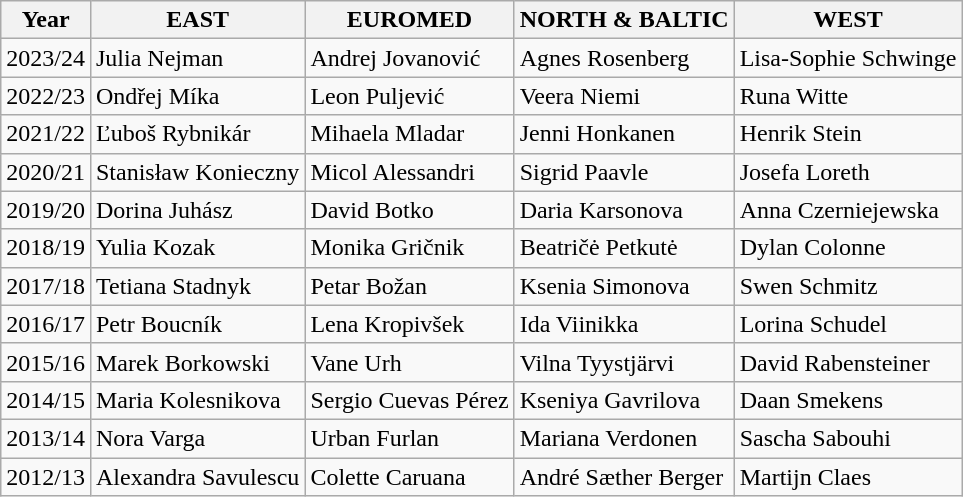<table class="wikitable collapsible">
<tr>
<th>Year</th>
<th>EAST</th>
<th>EUROMED</th>
<th>NORTH & BALTIC</th>
<th>WEST</th>
</tr>
<tr>
<td>2023/24</td>
<td>Julia Nejman</td>
<td>Andrej Jovanović</td>
<td>Agnes Rosenberg</td>
<td>Lisa-Sophie Schwinge</td>
</tr>
<tr>
<td>2022/23</td>
<td>Ondřej Míka</td>
<td>Leon Puljević</td>
<td>Veera Niemi</td>
<td>Runa Witte</td>
</tr>
<tr>
<td>2021/22</td>
<td>Ľuboš Rybnikár</td>
<td>Mihaela Mladar</td>
<td>Jenni Honkanen</td>
<td>Henrik Stein</td>
</tr>
<tr>
<td>2020/21</td>
<td>Stanisław Konieczny</td>
<td>Micol Alessandri</td>
<td>Sigrid Paavle</td>
<td>Josefa Loreth</td>
</tr>
<tr>
<td>2019/20</td>
<td>Dorina Juhász</td>
<td>David Botko</td>
<td>Daria Karsonova</td>
<td>Anna Czerniejewska</td>
</tr>
<tr>
<td>2018/19</td>
<td>Yulia Kozak</td>
<td>Monika Gričnik</td>
<td>Beatričė Petkutė</td>
<td>Dylan Colonne</td>
</tr>
<tr>
<td>2017/18</td>
<td>Tetiana Stadnyk</td>
<td>Petar Božan</td>
<td>Ksenia Simonova</td>
<td>Swen Schmitz</td>
</tr>
<tr>
<td>2016/17</td>
<td>Petr Boucník</td>
<td>Lena Kropivšek</td>
<td>Ida Viinikka</td>
<td>Lorina Schudel</td>
</tr>
<tr>
<td>2015/16</td>
<td>Marek Borkowski</td>
<td>Vane Urh</td>
<td>Vilna Tyystjärvi</td>
<td>David Rabensteiner</td>
</tr>
<tr>
<td>2014/15</td>
<td>Maria Kolesnikova</td>
<td>Sergio Cuevas Pérez</td>
<td>Kseniya Gavrilova</td>
<td>Daan Smekens</td>
</tr>
<tr>
<td>2013/14</td>
<td>Nora Varga</td>
<td>Urban Furlan</td>
<td>Mariana Verdonen</td>
<td>Sascha Sabouhi</td>
</tr>
<tr>
<td>2012/13</td>
<td>Alexandra Savulescu</td>
<td>Colette Caruana</td>
<td>André Sæther Berger</td>
<td>Martijn Claes</td>
</tr>
</table>
